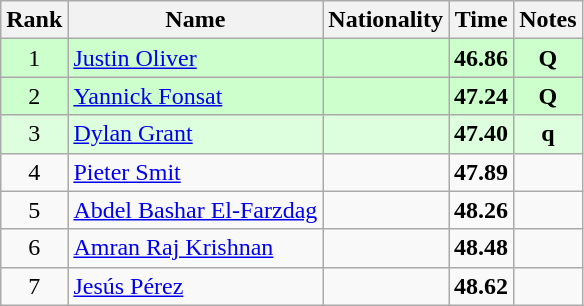<table class="wikitable sortable" style="text-align:center">
<tr>
<th>Rank</th>
<th>Name</th>
<th>Nationality</th>
<th>Time</th>
<th>Notes</th>
</tr>
<tr bgcolor=ccffcc>
<td>1</td>
<td align=left><a href='#'>Justin Oliver</a></td>
<td align=left></td>
<td><strong>46.86</strong></td>
<td><strong>Q</strong></td>
</tr>
<tr bgcolor=ccffcc>
<td>2</td>
<td align=left><a href='#'>Yannick Fonsat</a></td>
<td align=left></td>
<td><strong>47.24</strong></td>
<td><strong>Q</strong></td>
</tr>
<tr bgcolor=ddffdd>
<td>3</td>
<td align=left><a href='#'>Dylan Grant</a></td>
<td align=left></td>
<td><strong>47.40</strong></td>
<td><strong>q</strong></td>
</tr>
<tr>
<td>4</td>
<td align=left><a href='#'>Pieter Smit</a></td>
<td align=left></td>
<td><strong>47.89</strong></td>
<td></td>
</tr>
<tr>
<td>5</td>
<td align=left><a href='#'>Abdel Bashar El-Farzdag</a></td>
<td align=left></td>
<td><strong>48.26</strong></td>
<td></td>
</tr>
<tr>
<td>6</td>
<td align=left><a href='#'>Amran Raj Krishnan</a></td>
<td align=left></td>
<td><strong>48.48</strong></td>
<td></td>
</tr>
<tr>
<td>7</td>
<td align=left><a href='#'>Jesús Pérez</a></td>
<td align=left></td>
<td><strong>48.62</strong></td>
<td></td>
</tr>
</table>
